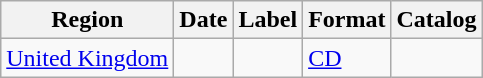<table class="wikitable">
<tr>
<th>Region</th>
<th>Date</th>
<th>Label</th>
<th>Format</th>
<th>Catalog</th>
</tr>
<tr>
<td><a href='#'>United Kingdom</a></td>
<td></td>
<td></td>
<td><a href='#'>CD</a></td>
<td></td>
</tr>
</table>
